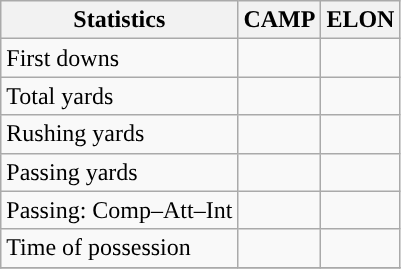<table class="wikitable" style="float: left;">
<tr>
<th>Statistics</th>
<th>CAMP</th>
<th>ELON</th>
</tr>
<tr>
<td>First downs</td>
<td></td>
<td></td>
</tr>
<tr>
<td>Total yards</td>
<td></td>
<td></td>
</tr>
<tr>
<td>Rushing yards</td>
<td></td>
<td></td>
</tr>
<tr>
<td>Passing yards</td>
<td></td>
<td></td>
</tr>
<tr>
<td>Passing: Comp–Att–Int</td>
<td></td>
<td></td>
</tr>
<tr>
<td>Time of possession</td>
<td></td>
<td></td>
</tr>
<tr>
</tr>
</table>
